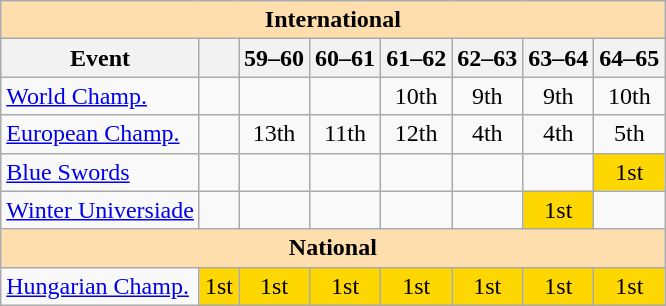<table class="wikitable" style="text-align:center">
<tr>
<th style="background-color: #ffdead; " colspan=8 align=center>International</th>
</tr>
<tr>
<th>Event</th>
<th></th>
<th>59–60</th>
<th>60–61</th>
<th>61–62</th>
<th>62–63</th>
<th>63–64</th>
<th>64–65</th>
</tr>
<tr>
<td align=left><a href='#'>World Champ.</a></td>
<td></td>
<td></td>
<td></td>
<td>10th</td>
<td>9th</td>
<td>9th</td>
<td>10th</td>
</tr>
<tr>
<td align=left><a href='#'>European Champ.</a></td>
<td></td>
<td>13th</td>
<td>11th</td>
<td>12th</td>
<td>4th</td>
<td>4th</td>
<td>5th</td>
</tr>
<tr>
<td align=left><a href='#'>Blue Swords</a></td>
<td></td>
<td></td>
<td></td>
<td></td>
<td></td>
<td></td>
<td bgcolor=gold>1st</td>
</tr>
<tr>
<td align=left><a href='#'>Winter Universiade</a></td>
<td></td>
<td></td>
<td></td>
<td></td>
<td></td>
<td bgcolor=gold>1st</td>
<td></td>
</tr>
<tr>
<th style="background-color: #ffdead; " colspan=8 align=center>National</th>
</tr>
<tr>
<td align=left><a href='#'>Hungarian Champ.</a></td>
<td bgcolor=gold>1st</td>
<td bgcolor=gold>1st</td>
<td bgcolor=gold>1st</td>
<td bgcolor=gold>1st</td>
<td bgcolor=gold>1st</td>
<td bgcolor=gold>1st</td>
<td bgcolor=gold>1st</td>
</tr>
</table>
